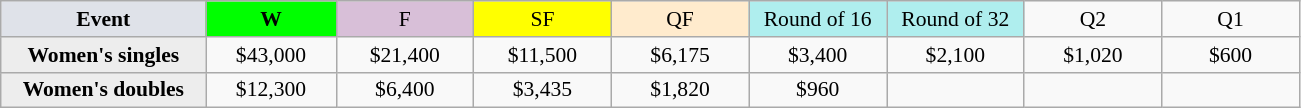<table class=wikitable style=font-size:90%;text-align:center>
<tr>
<td width=130 bgcolor=dfe2e9><strong>Event</strong></td>
<td width=80 bgcolor=lime><strong>W</strong></td>
<td width=85 bgcolor=thistle>F</td>
<td width=85 bgcolor=ffff00>SF</td>
<td width=85 bgcolor=ffebcd>QF</td>
<td width=85 bgcolor=afeeee>Round of 16</td>
<td width=85 bgcolor=afeeee>Round of 32</td>
<td width=85>Q2</td>
<td width=85>Q1</td>
</tr>
<tr>
<th style=background:#ededed>Women's singles</th>
<td>$43,000</td>
<td>$21,400</td>
<td>$11,500</td>
<td>$6,175</td>
<td>$3,400</td>
<td>$2,100</td>
<td>$1,020</td>
<td>$600</td>
</tr>
<tr>
<th style=background:#ededed>Women's doubles</th>
<td>$12,300</td>
<td>$6,400</td>
<td>$3,435</td>
<td>$1,820</td>
<td>$960</td>
<td></td>
<td></td>
<td></td>
</tr>
</table>
